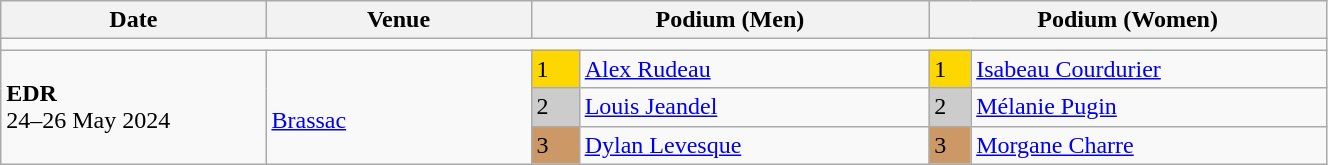<table class="wikitable" width=70%>
<tr>
<th>Date</th>
<th width=20%>Venue</th>
<th colspan=2 width=30%>Podium (Men)</th>
<th colspan=2 width=30%>Podium (Women)</th>
</tr>
<tr>
<td colspan=6></td>
</tr>
<tr>
<td rowspan=3><strong>EDR</strong> <br> 24–26 May 2024</td>
<td rowspan=3><br><a href='#'>Brassac</a></td>
<td bgcolor=FFD700>1</td>
<td><a href='#'>Alex Rudeau</a></td>
<td bgcolor=FFD700>1</td>
<td><a href='#'>Isabeau Courdurier</a></td>
</tr>
<tr>
<td bgcolor=CCCCCC>2</td>
<td><a href='#'>Louis Jeandel</a></td>
<td bgcolor=CCCCCC>2</td>
<td><a href='#'>Mélanie Pugin</a></td>
</tr>
<tr>
<td bgcolor=CC9966>3</td>
<td><a href='#'>Dylan Levesque</a></td>
<td bgcolor=CC9966>3</td>
<td><a href='#'>Morgane Charre</a></td>
</tr>
</table>
